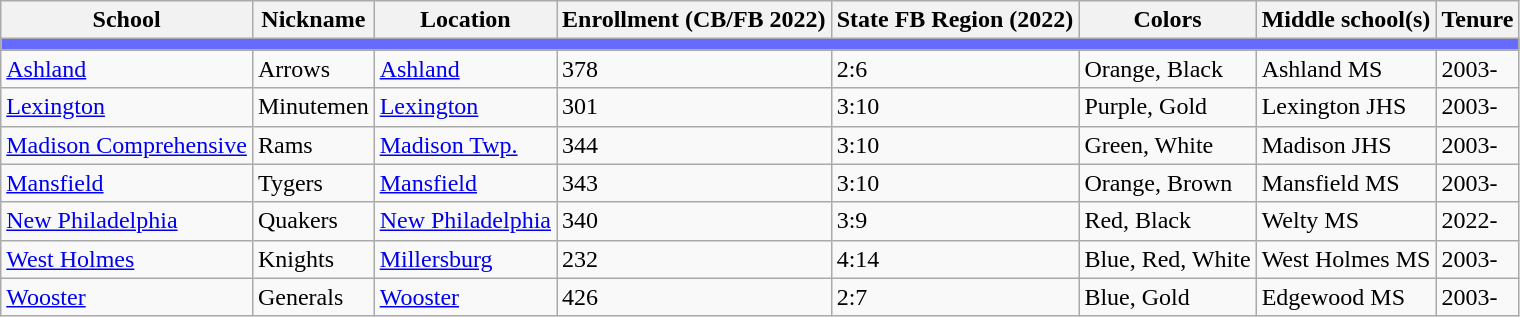<table class="wikitable sortable">
<tr>
<th>School</th>
<th>Nickname</th>
<th>Location</th>
<th>Enrollment (CB/FB 2022)</th>
<th>State FB Region (2022)</th>
<th>Colors</th>
<th>Middle school(s)</th>
<th>Tenure</th>
</tr>
<tr>
<th colspan="8" style="background:#676AFE;"></th>
</tr>
<tr>
<td><a href='#'>Ashland</a></td>
<td>Arrows</td>
<td><a href='#'>Ashland</a></td>
<td>378</td>
<td>2:6</td>
<td>Orange, Black <br> </td>
<td>Ashland MS</td>
<td>2003-</td>
</tr>
<tr>
<td><a href='#'>Lexington</a></td>
<td>Minutemen</td>
<td><a href='#'>Lexington</a></td>
<td>301</td>
<td>3:10</td>
<td>Purple, Gold<br> </td>
<td>Lexington JHS</td>
<td>2003-</td>
</tr>
<tr>
<td><a href='#'>Madison Comprehensive</a></td>
<td>Rams</td>
<td><a href='#'>Madison Twp.</a></td>
<td>344</td>
<td>3:10</td>
<td>Green, White<br>  </td>
<td>Madison JHS</td>
<td>2003-</td>
</tr>
<tr>
<td><a href='#'>Mansfield</a></td>
<td>Tygers</td>
<td><a href='#'>Mansfield</a></td>
<td>343</td>
<td>3:10</td>
<td>Orange, Brown<br>  </td>
<td>Mansfield MS</td>
<td>2003-</td>
</tr>
<tr>
<td><a href='#'>New Philadelphia</a></td>
<td>Quakers</td>
<td><a href='#'>New Philadelphia</a></td>
<td>340</td>
<td>3:9</td>
<td>Red, Black <br> </td>
<td>Welty MS</td>
<td>2022-</td>
</tr>
<tr>
<td><a href='#'>West Holmes</a></td>
<td>Knights</td>
<td><a href='#'>Millersburg</a></td>
<td>232</td>
<td>4:14</td>
<td>Blue, Red, White<br>   </td>
<td>West Holmes MS</td>
<td>2003-</td>
</tr>
<tr>
<td><a href='#'>Wooster</a></td>
<td>Generals</td>
<td><a href='#'>Wooster</a></td>
<td>426</td>
<td>2:7</td>
<td>Blue, Gold <br>  </td>
<td>Edgewood MS</td>
<td>2003-</td>
</tr>
</table>
